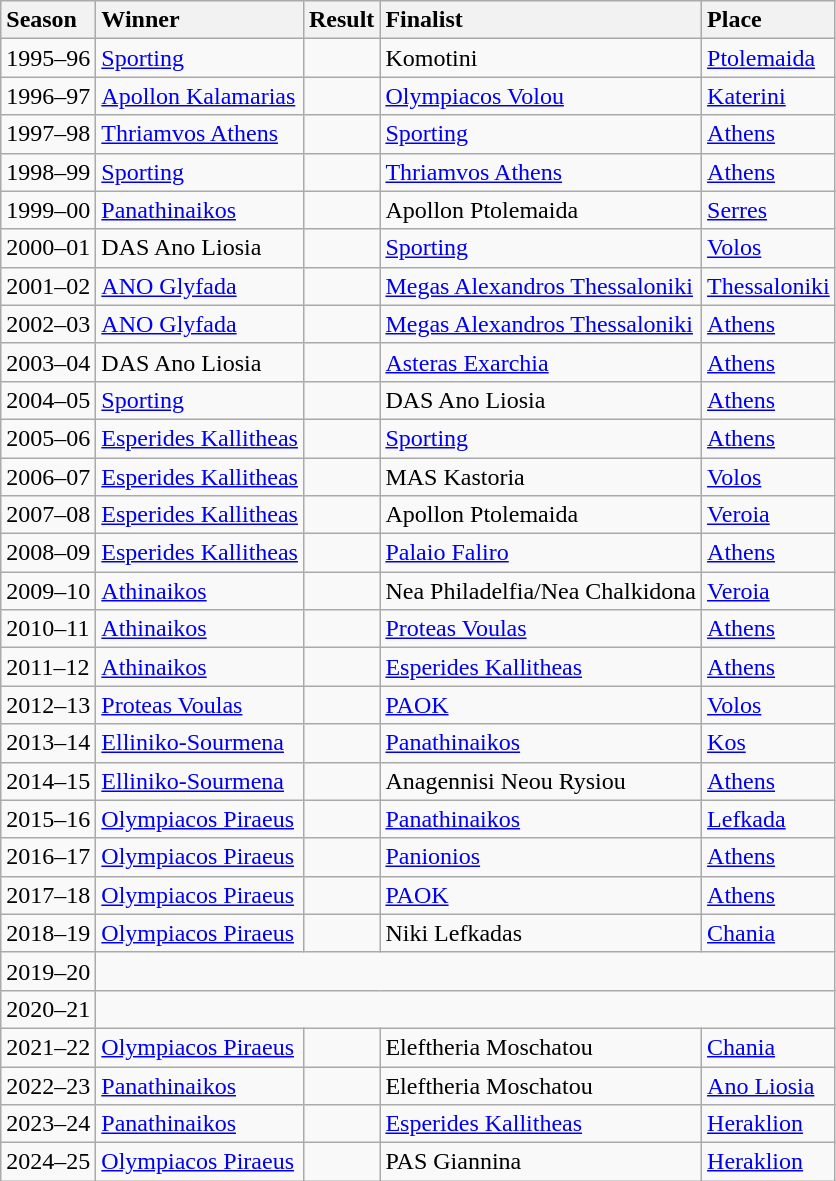<table class=wikitable>
<tr>
<th style="text-align:left">Season</th>
<th style="text-align:left">Winner</th>
<th style="text-align:left">Result</th>
<th style="text-align:left">Finalist</th>
<th style="text-align:left">Place</th>
</tr>
<tr>
<td>1995–96</td>
<td><a href='#'>Sporting</a></td>
<td></td>
<td>Komotini</td>
<td><a href='#'>Ptolemaida</a></td>
</tr>
<tr>
<td>1996–97</td>
<td><a href='#'>Apollon Kalamarias</a></td>
<td></td>
<td><a href='#'>Olympiacos Volou</a></td>
<td><a href='#'>Katerini</a></td>
</tr>
<tr>
<td>1997–98</td>
<td><a href='#'>Thriamvos Athens</a></td>
<td></td>
<td><a href='#'>Sporting</a></td>
<td><a href='#'>Athens</a></td>
</tr>
<tr>
<td>1998–99</td>
<td><a href='#'>Sporting</a></td>
<td></td>
<td><a href='#'>Thriamvos Athens</a></td>
<td><a href='#'>Athens</a></td>
</tr>
<tr>
<td>1999–00</td>
<td><a href='#'>Panathinaikos</a></td>
<td></td>
<td>Apollon Ptolemaida</td>
<td><a href='#'>Serres</a></td>
</tr>
<tr>
<td>2000–01</td>
<td>DAS Ano Liosia</td>
<td></td>
<td><a href='#'>Sporting</a></td>
<td><a href='#'>Volos</a></td>
</tr>
<tr>
<td>2001–02</td>
<td><a href='#'>ANO Glyfada</a></td>
<td></td>
<td><a href='#'>Megas Alexandros Thessaloniki</a></td>
<td><a href='#'>Thessaloniki</a></td>
</tr>
<tr>
<td>2002–03</td>
<td><a href='#'>ANO Glyfada</a></td>
<td></td>
<td><a href='#'>Megas Alexandros Thessaloniki</a></td>
<td><a href='#'>Athens</a></td>
</tr>
<tr>
<td>2003–04</td>
<td>DAS Ano Liosia</td>
<td></td>
<td><a href='#'>Asteras Exarchia</a></td>
<td><a href='#'>Athens</a></td>
</tr>
<tr>
<td>2004–05</td>
<td><a href='#'>Sporting</a></td>
<td></td>
<td>DAS Ano Liosia</td>
<td><a href='#'>Athens</a></td>
</tr>
<tr>
<td>2005–06</td>
<td><a href='#'>Esperides Kallitheas</a></td>
<td></td>
<td><a href='#'>Sporting</a></td>
<td><a href='#'>Athens</a></td>
</tr>
<tr>
<td>2006–07</td>
<td><a href='#'>Esperides Kallitheas</a></td>
<td></td>
<td>MAS Kastoria</td>
<td><a href='#'>Volos</a></td>
</tr>
<tr>
<td>2007–08</td>
<td><a href='#'>Esperides Kallitheas</a></td>
<td></td>
<td>Apollon Ptolemaida</td>
<td><a href='#'>Veroia</a></td>
</tr>
<tr>
<td>2008–09</td>
<td><a href='#'>Esperides Kallitheas</a></td>
<td></td>
<td><a href='#'>Palaio Faliro</a></td>
<td><a href='#'>Athens</a></td>
</tr>
<tr>
<td>2009–10</td>
<td><a href='#'>Athinaikos</a></td>
<td></td>
<td>Nea Philadelfia/Nea Chalkidona</td>
<td><a href='#'>Veroia</a></td>
</tr>
<tr>
<td>2010–11</td>
<td><a href='#'>Athinaikos</a></td>
<td></td>
<td><a href='#'>Proteas Voulas</a></td>
<td><a href='#'>Athens</a></td>
</tr>
<tr>
<td>2011–12</td>
<td><a href='#'>Athinaikos</a></td>
<td></td>
<td><a href='#'>Esperides Kallitheas</a></td>
<td><a href='#'>Athens</a></td>
</tr>
<tr>
<td>2012–13</td>
<td><a href='#'>Proteas Voulas</a></td>
<td></td>
<td><a href='#'>PAOK</a></td>
<td><a href='#'>Volos</a></td>
</tr>
<tr>
<td>2013–14</td>
<td><a href='#'>Elliniko-Sourmena</a></td>
<td></td>
<td><a href='#'>Panathinaikos</a></td>
<td><a href='#'>Kos</a></td>
</tr>
<tr>
<td>2014–15</td>
<td><a href='#'>Elliniko-Sourmena</a></td>
<td></td>
<td>Anagennisi Neou Rysiou</td>
<td><a href='#'>Athens</a></td>
</tr>
<tr>
<td>2015–16</td>
<td><a href='#'>Olympiacos Piraeus</a></td>
<td></td>
<td><a href='#'>Panathinaikos</a></td>
<td><a href='#'>Lefkada</a></td>
</tr>
<tr>
<td>2016–17</td>
<td><a href='#'>Olympiacos Piraeus</a></td>
<td></td>
<td><a href='#'>Panionios</a></td>
<td><a href='#'>Athens</a></td>
</tr>
<tr>
<td>2017–18</td>
<td><a href='#'>Olympiacos Piraeus</a></td>
<td></td>
<td><a href='#'>PAOK</a></td>
<td><a href='#'>Athens</a></td>
</tr>
<tr>
<td>2018–19</td>
<td><a href='#'>Olympiacos Piraeus</a></td>
<td></td>
<td>Niki Lefkadas</td>
<td><a href='#'>Chania</a></td>
</tr>
<tr>
<td>2019–20</td>
<td colspan=4></td>
</tr>
<tr>
<td>2020–21</td>
<td colspan=4></td>
</tr>
<tr>
<td>2021–22</td>
<td><a href='#'>Olympiacos Piraeus</a></td>
<td></td>
<td>Eleftheria Moschatou</td>
<td><a href='#'>Chania</a></td>
</tr>
<tr>
<td>2022–23</td>
<td><a href='#'>Panathinaikos</a></td>
<td></td>
<td>Eleftheria Moschatou</td>
<td><a href='#'>Ano Liosia</a></td>
</tr>
<tr>
<td>2023–24</td>
<td><a href='#'>Panathinaikos</a></td>
<td></td>
<td><a href='#'>Esperides Kallitheas</a></td>
<td><a href='#'>Heraklion</a></td>
</tr>
<tr>
<td>2024–25</td>
<td><a href='#'>Olympiacos Piraeus</a></td>
<td></td>
<td>PAS Giannina</td>
<td><a href='#'>Heraklion</a></td>
</tr>
</table>
